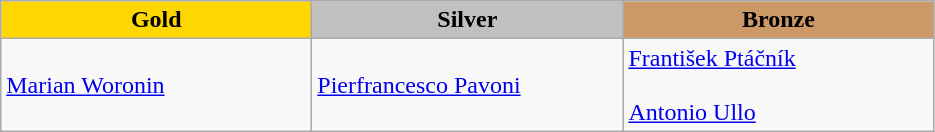<table class="wikitable" style="text-align:left">
<tr align="center">
<td width=200 bgcolor=gold><strong>Gold</strong></td>
<td width=200 bgcolor=silver><strong>Silver</strong></td>
<td width=200 bgcolor=CC9966><strong>Bronze</strong></td>
</tr>
<tr>
<td><a href='#'>Marian Woronin</a><br><em></em></td>
<td><a href='#'>Pierfrancesco Pavoni</a><br><em></em></td>
<td><a href='#'>František Ptáčník</a><br><em></em><br><a href='#'>Antonio Ullo</a><br><em></em></td>
</tr>
</table>
